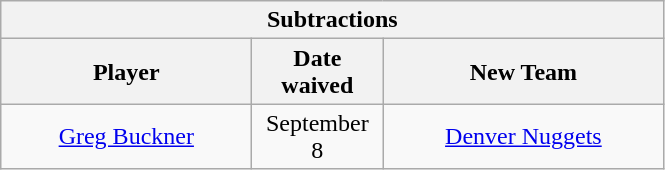<table class="wikitable" style="text-align:center">
<tr>
<th colspan=3>Subtractions</th>
</tr>
<tr>
<th style="width:160px">Player</th>
<th style="width:80px">Date waived</th>
<th style="width:180px">New Team</th>
</tr>
<tr>
<td><a href='#'>Greg Buckner</a></td>
<td>September 8</td>
<td><a href='#'>Denver Nuggets</a></td>
</tr>
</table>
